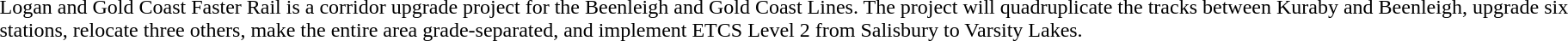<table>
<tr style="vertical-align:top">
<td>Logan and Gold Coast Faster Rail is a corridor upgrade project for the Beenleigh and Gold Coast Lines. The project will quadruplicate the tracks between Kuraby and Beenleigh, upgrade six stations, relocate three others, make the entire area grade-separated, and implement ETCS Level 2 from Salisbury to Varsity Lakes.</td>
<td></td>
</tr>
</table>
